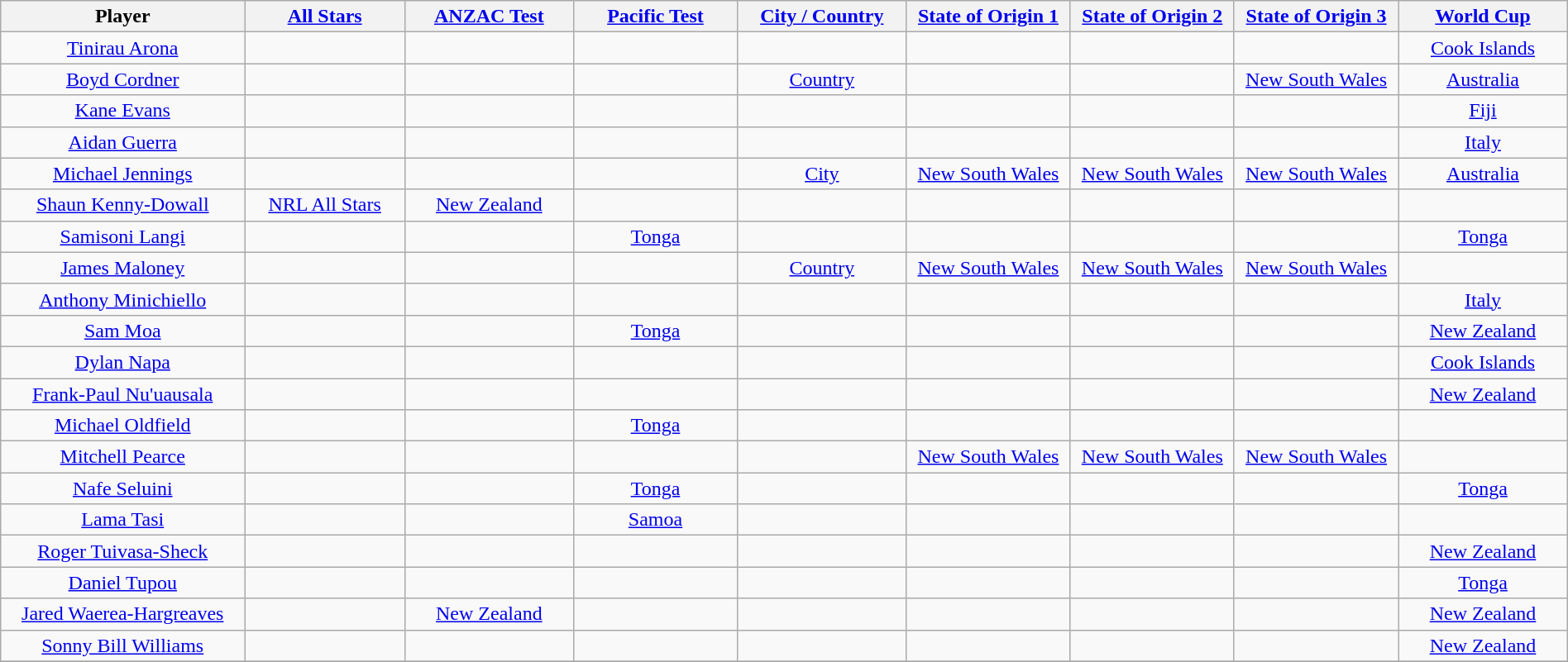<table class="wikitable" style="width:100%;text-align:center;">
<tr style="background:#FFF;">
<th style="width:15em">Player</th>
<th style="width:10em"><a href='#'>All Stars</a></th>
<th style="width:10em"><a href='#'>ANZAC Test</a></th>
<th style="width:10em"><a href='#'>Pacific Test</a></th>
<th style="width:10em"><a href='#'>City / Country</a></th>
<th style="width:10em"><a href='#'>State of Origin 1</a></th>
<th style="width:10em"><a href='#'>State of Origin 2</a></th>
<th style="width:10em"><a href='#'>State of Origin 3</a></th>
<th style="width:10em"><a href='#'>World Cup</a></th>
</tr>
<tr>
<td><a href='#'>Tinirau Arona</a></td>
<td></td>
<td></td>
<td></td>
<td></td>
<td></td>
<td></td>
<td></td>
<td><a href='#'>Cook Islands</a></td>
</tr>
<tr>
<td><a href='#'>Boyd Cordner</a></td>
<td></td>
<td></td>
<td></td>
<td><a href='#'>Country</a></td>
<td></td>
<td></td>
<td><a href='#'>New South Wales</a></td>
<td><a href='#'>Australia</a></td>
</tr>
<tr>
<td><a href='#'>Kane Evans</a></td>
<td></td>
<td></td>
<td></td>
<td></td>
<td></td>
<td></td>
<td></td>
<td><a href='#'>Fiji</a></td>
</tr>
<tr>
<td><a href='#'>Aidan Guerra</a></td>
<td></td>
<td></td>
<td></td>
<td></td>
<td></td>
<td></td>
<td></td>
<td><a href='#'>Italy</a></td>
</tr>
<tr>
<td><a href='#'>Michael Jennings</a></td>
<td></td>
<td></td>
<td></td>
<td><a href='#'>City</a></td>
<td><a href='#'>New South Wales</a></td>
<td><a href='#'>New South Wales</a></td>
<td><a href='#'>New South Wales</a></td>
<td><a href='#'>Australia</a></td>
</tr>
<tr>
<td><a href='#'>Shaun Kenny-Dowall</a></td>
<td><a href='#'>NRL All Stars</a></td>
<td><a href='#'>New Zealand</a></td>
<td></td>
<td></td>
<td></td>
<td></td>
<td></td>
<td></td>
</tr>
<tr>
<td><a href='#'>Samisoni Langi</a></td>
<td></td>
<td></td>
<td><a href='#'>Tonga</a></td>
<td></td>
<td></td>
<td></td>
<td></td>
<td><a href='#'>Tonga</a></td>
</tr>
<tr>
<td><a href='#'>James Maloney</a></td>
<td></td>
<td></td>
<td></td>
<td><a href='#'>Country</a></td>
<td><a href='#'>New South Wales</a></td>
<td><a href='#'>New South Wales</a></td>
<td><a href='#'>New South Wales</a></td>
<td></td>
</tr>
<tr>
<td><a href='#'>Anthony Minichiello</a></td>
<td></td>
<td></td>
<td></td>
<td></td>
<td></td>
<td></td>
<td></td>
<td><a href='#'>Italy</a></td>
</tr>
<tr>
<td><a href='#'>Sam Moa</a></td>
<td></td>
<td></td>
<td><a href='#'>Tonga</a></td>
<td></td>
<td></td>
<td></td>
<td></td>
<td><a href='#'>New Zealand</a></td>
</tr>
<tr>
<td><a href='#'>Dylan Napa</a></td>
<td></td>
<td></td>
<td></td>
<td></td>
<td></td>
<td></td>
<td></td>
<td><a href='#'>Cook Islands</a></td>
</tr>
<tr>
<td><a href='#'>Frank-Paul Nu'uausala</a></td>
<td></td>
<td></td>
<td></td>
<td></td>
<td></td>
<td></td>
<td></td>
<td><a href='#'>New Zealand</a></td>
</tr>
<tr>
<td><a href='#'>Michael Oldfield</a></td>
<td></td>
<td></td>
<td><a href='#'>Tonga</a></td>
<td></td>
<td></td>
<td></td>
<td></td>
<td></td>
</tr>
<tr>
<td><a href='#'>Mitchell Pearce</a></td>
<td></td>
<td></td>
<td></td>
<td></td>
<td><a href='#'>New South Wales</a></td>
<td><a href='#'>New South Wales</a></td>
<td><a href='#'>New South Wales</a></td>
<td></td>
</tr>
<tr>
<td><a href='#'>Nafe Seluini</a></td>
<td></td>
<td></td>
<td><a href='#'>Tonga</a></td>
<td></td>
<td></td>
<td></td>
<td></td>
<td><a href='#'>Tonga</a></td>
</tr>
<tr>
<td><a href='#'>Lama Tasi</a></td>
<td></td>
<td></td>
<td><a href='#'>Samoa</a></td>
<td></td>
<td></td>
<td></td>
<td></td>
<td></td>
</tr>
<tr>
<td><a href='#'>Roger Tuivasa-Sheck</a></td>
<td></td>
<td></td>
<td></td>
<td></td>
<td></td>
<td></td>
<td></td>
<td><a href='#'>New Zealand</a></td>
</tr>
<tr>
<td><a href='#'>Daniel Tupou</a></td>
<td></td>
<td></td>
<td></td>
<td></td>
<td></td>
<td></td>
<td></td>
<td><a href='#'>Tonga</a></td>
</tr>
<tr>
<td><a href='#'>Jared Waerea-Hargreaves</a></td>
<td></td>
<td><a href='#'>New Zealand</a></td>
<td></td>
<td></td>
<td></td>
<td></td>
<td></td>
<td><a href='#'>New Zealand</a></td>
</tr>
<tr>
<td><a href='#'>Sonny Bill Williams</a></td>
<td></td>
<td></td>
<td></td>
<td></td>
<td></td>
<td></td>
<td></td>
<td><a href='#'>New Zealand</a></td>
</tr>
<tr>
</tr>
</table>
